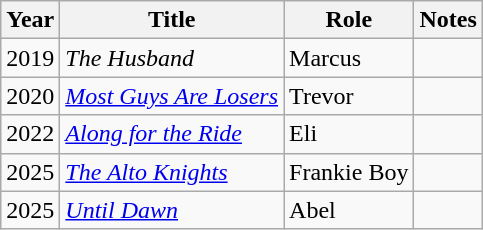<table class="wikitable sortable">
<tr>
<th>Year</th>
<th>Title</th>
<th>Role</th>
<th>Notes</th>
</tr>
<tr>
<td>2019</td>
<td><em>The Husband</em></td>
<td>Marcus</td>
<td></td>
</tr>
<tr>
<td>2020</td>
<td><em><a href='#'>Most Guys Are Losers</a></em></td>
<td>Trevor</td>
<td></td>
</tr>
<tr>
<td>2022</td>
<td><em><a href='#'>Along for the Ride</a></em></td>
<td>Eli</td>
<td></td>
</tr>
<tr>
<td>2025</td>
<td><em><a href='#'>The Alto Knights</a></em></td>
<td>Frankie Boy</td>
<td></td>
</tr>
<tr>
<td>2025</td>
<td><em><a href='#'>Until Dawn</a></em></td>
<td>Abel</td>
<td></td>
</tr>
</table>
